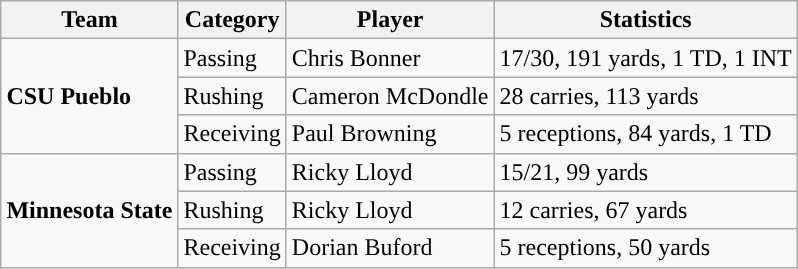<table class="wikitable" style="float: right;">
<tr>
<th>Team</th>
<th>Category</th>
<th>Player</th>
<th>Statistics</th>
</tr>
<tr>
<td rowspan=3><strong>CSU Pueblo</strong></td>
<td>Passing</td>
<td>Chris Bonner</td>
<td>17/30, 191 yards, 1 TD, 1 INT</td>
</tr>
<tr>
<td>Rushing</td>
<td>Cameron McDondle</td>
<td>28 carries, 113 yards</td>
</tr>
<tr>
<td>Receiving</td>
<td>Paul Browning</td>
<td>5 receptions, 84 yards, 1 TD</td>
</tr>
<tr>
<td rowspan=3><strong>Minnesota State</strong></td>
<td>Passing</td>
<td>Ricky Lloyd</td>
<td>15/21, 99 yards</td>
</tr>
<tr>
<td>Rushing</td>
<td>Ricky Lloyd</td>
<td>12 carries, 67 yards</td>
</tr>
<tr>
<td>Receiving</td>
<td>Dorian Buford</td>
<td>5 receptions, 50 yards</td>
</tr>
</table>
